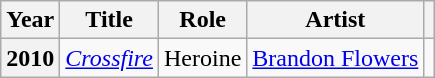<table class="wikitable plainrowheaders sortable" style="text-align:center;">
<tr>
<th scope="col" class="unsortable">Year</th>
<th scope="col" class="unsortable">Title</th>
<th scope="col" class="unsortable">Role</th>
<th scope="col" class="unsortable">Artist</th>
<th scope=col class="unsortable"></th>
</tr>
<tr>
<th scope="row">2010</th>
<td><em><a href='#'>Crossfire</a></em></td>
<td>Heroine</td>
<td><a href='#'>Brandon Flowers</a></td>
<td style="text-align:center;"></td>
</tr>
</table>
